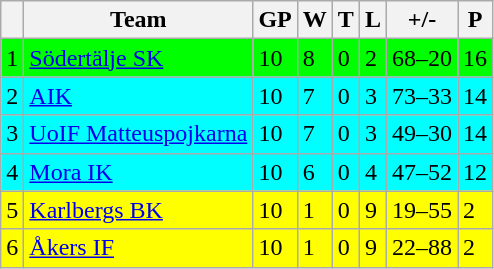<table class="wikitable">
<tr>
<th></th>
<th>Team</th>
<th>GP</th>
<th>W</th>
<th>T</th>
<th>L</th>
<th>+/-</th>
<th>P</th>
</tr>
<tr style="background:#00FF00">
<td>1</td>
<td><a href='#'>Södertälje SK</a></td>
<td>10</td>
<td>8</td>
<td>0</td>
<td>2</td>
<td>68–20</td>
<td>16</td>
</tr>
<tr style="background:#00FFFF">
<td>2</td>
<td><a href='#'>AIK</a></td>
<td>10</td>
<td>7</td>
<td>0</td>
<td>3</td>
<td>73–33</td>
<td>14</td>
</tr>
<tr style="background:#00FFFF">
<td>3</td>
<td><a href='#'>UoIF Matteuspojkarna</a></td>
<td>10</td>
<td>7</td>
<td>0</td>
<td>3</td>
<td>49–30</td>
<td>14</td>
</tr>
<tr style="background:#00FFFF">
<td>4</td>
<td><a href='#'>Mora IK</a></td>
<td>10</td>
<td>6</td>
<td>0</td>
<td>4</td>
<td>47–52</td>
<td>12</td>
</tr>
<tr style="background:#FFFF00">
<td>5</td>
<td><a href='#'>Karlbergs BK</a></td>
<td>10</td>
<td>1</td>
<td>0</td>
<td>9</td>
<td>19–55</td>
<td>2</td>
</tr>
<tr style="background:#FFFF00">
<td>6</td>
<td><a href='#'>Åkers IF</a></td>
<td>10</td>
<td>1</td>
<td>0</td>
<td>9</td>
<td>22–88</td>
<td>2</td>
</tr>
</table>
